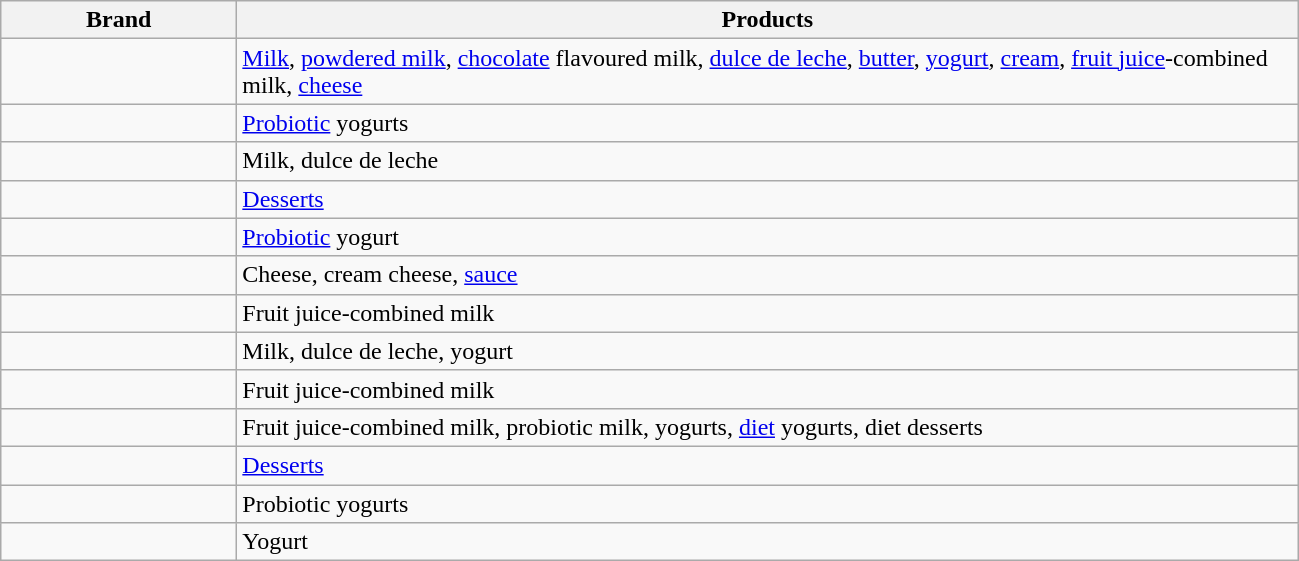<table class="wikitable">
<tr>
<th width=150px>Brand</th>
<th width=700px>Products</th>
</tr>
<tr>
<td></td>
<td><a href='#'>Milk</a>, <a href='#'>powdered milk</a>, <a href='#'>chocolate</a> flavoured milk, <a href='#'>dulce de leche</a>, <a href='#'>butter</a>, <a href='#'>yogurt</a>, <a href='#'>cream</a>, <a href='#'>fruit juice</a>-combined milk, <a href='#'>cheese</a></td>
</tr>
<tr>
<td></td>
<td><a href='#'>Probiotic</a> yogurts</td>
</tr>
<tr>
<td></td>
<td>Milk, dulce de leche</td>
</tr>
<tr>
<td></td>
<td><a href='#'>Desserts</a></td>
</tr>
<tr>
<td></td>
<td><a href='#'>Probiotic</a> yogurt</td>
</tr>
<tr>
<td></td>
<td>Cheese, cream cheese, <a href='#'>sauce</a></td>
</tr>
<tr>
<td></td>
<td>Fruit juice-combined milk</td>
</tr>
<tr>
<td></td>
<td>Milk, dulce de leche, yogurt</td>
</tr>
<tr>
<td></td>
<td>Fruit juice-combined milk</td>
</tr>
<tr>
<td></td>
<td>Fruit juice-combined milk, probiotic milk, yogurts, <a href='#'>diet</a> yogurts, diet desserts</td>
</tr>
<tr>
<td></td>
<td><a href='#'>Desserts</a></td>
</tr>
<tr>
<td></td>
<td>Probiotic yogurts</td>
</tr>
<tr>
<td></td>
<td>Yogurt</td>
</tr>
</table>
